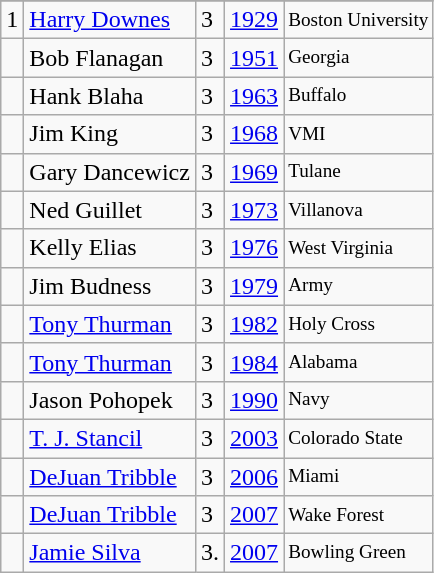<table class="wikitable">
<tr>
</tr>
<tr>
<td>1</td>
<td><a href='#'>Harry Downes</a></td>
<td>3</td>
<td><a href='#'>1929</a></td>
<td style="font-size:80%;">Boston University</td>
</tr>
<tr>
<td></td>
<td>Bob Flanagan</td>
<td>3</td>
<td><a href='#'>1951</a></td>
<td style="font-size:80%;">Georgia</td>
</tr>
<tr>
<td></td>
<td>Hank Blaha</td>
<td>3</td>
<td><a href='#'>1963</a></td>
<td style="font-size:80%;">Buffalo</td>
</tr>
<tr>
<td></td>
<td>Jim King</td>
<td>3</td>
<td><a href='#'>1968</a></td>
<td style="font-size:80%;">VMI</td>
</tr>
<tr>
<td></td>
<td>Gary Dancewicz</td>
<td>3</td>
<td><a href='#'>1969</a></td>
<td style="font-size:80%;">Tulane</td>
</tr>
<tr>
<td></td>
<td>Ned Guillet</td>
<td>3</td>
<td><a href='#'>1973</a></td>
<td style="font-size:80%;">Villanova</td>
</tr>
<tr>
<td></td>
<td>Kelly Elias</td>
<td>3</td>
<td><a href='#'>1976</a></td>
<td style="font-size:80%;">West Virginia</td>
</tr>
<tr>
<td></td>
<td>Jim Budness</td>
<td>3</td>
<td><a href='#'>1979</a></td>
<td style="font-size:80%;">Army</td>
</tr>
<tr>
<td></td>
<td><a href='#'>Tony Thurman</a></td>
<td>3</td>
<td><a href='#'>1982</a></td>
<td style="font-size:80%;">Holy Cross</td>
</tr>
<tr>
<td></td>
<td><a href='#'>Tony Thurman</a></td>
<td>3</td>
<td><a href='#'>1984</a></td>
<td style="font-size:80%;">Alabama</td>
</tr>
<tr>
<td></td>
<td>Jason Pohopek</td>
<td>3</td>
<td><a href='#'>1990</a></td>
<td style="font-size:80%;">Navy</td>
</tr>
<tr>
<td></td>
<td><a href='#'>T. J. Stancil</a></td>
<td>3</td>
<td><a href='#'>2003</a></td>
<td style="font-size:80%;">Colorado State</td>
</tr>
<tr>
<td></td>
<td><a href='#'>DeJuan Tribble</a></td>
<td>3</td>
<td><a href='#'>2006</a></td>
<td style="font-size:80%;">Miami</td>
</tr>
<tr>
<td></td>
<td><a href='#'>DeJuan Tribble</a></td>
<td>3</td>
<td><a href='#'>2007</a></td>
<td style="font-size:80%;">Wake Forest</td>
</tr>
<tr>
<td></td>
<td><a href='#'>Jamie Silva</a></td>
<td>3.</td>
<td><a href='#'>2007</a></td>
<td style="font-size:80%;">Bowling Green</td>
</tr>
</table>
